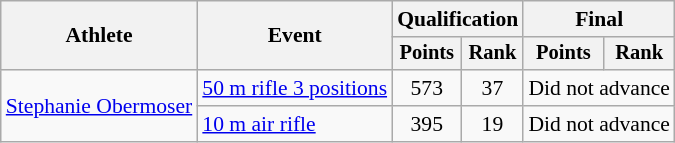<table class="wikitable" style="font-size:90%">
<tr>
<th rowspan="2">Athlete</th>
<th rowspan="2">Event</th>
<th colspan=2>Qualification</th>
<th colspan=2>Final</th>
</tr>
<tr style="font-size:95%">
<th>Points</th>
<th>Rank</th>
<th>Points</th>
<th>Rank</th>
</tr>
<tr align=center>
<td align=left rowspan=2><a href='#'>Stephanie Obermoser</a></td>
<td align=left><a href='#'>50 m rifle 3 positions</a></td>
<td>573</td>
<td>37</td>
<td colspan=2>Did not advance</td>
</tr>
<tr align=center>
<td align=left><a href='#'>10 m air rifle</a></td>
<td>395</td>
<td>19</td>
<td colspan=2>Did not advance</td>
</tr>
</table>
